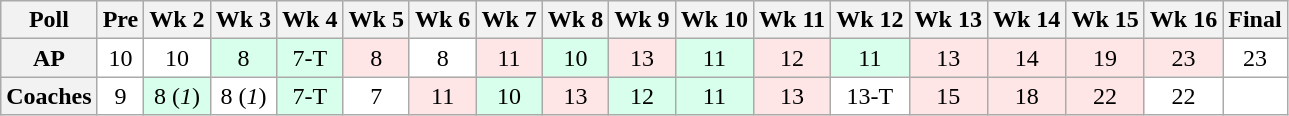<table class="wikitable" style="white-space:nowrap;">
<tr>
<th>Poll</th>
<th>Pre</th>
<th>Wk 2</th>
<th>Wk 3</th>
<th>Wk 4</th>
<th>Wk 5</th>
<th>Wk 6</th>
<th>Wk 7</th>
<th>Wk 8</th>
<th>Wk 9</th>
<th>Wk 10</th>
<th>Wk 11</th>
<th>Wk 12</th>
<th>Wk 13</th>
<th>Wk 14</th>
<th>Wk 15</th>
<th>Wk 16</th>
<th>Final</th>
</tr>
<tr style="text-align:center;">
<th>AP</th>
<td style="background:#FFF;">10</td>
<td style="background:#FFF;">10</td>
<td style="background:#D8FFEB;">8</td>
<td style="background:#D8FFEB;">7-T</td>
<td style="background:#FFE6E6;">8</td>
<td style="background:#FFF;">8</td>
<td style="background:#FFE6E6;">11</td>
<td style="background:#D8FFEB;">10</td>
<td style="background:#FFE6E6;">13</td>
<td style="background:#D8FFEB;">11</td>
<td style="background:#FFE6E6;">12</td>
<td style="background:#D8FFEB;">11</td>
<td style="background:#FFE6E6;">13</td>
<td style="background:#FFE6E6;">14</td>
<td style="background:#FFE6E6;">19</td>
<td style="background:#FFE6E6;">23</td>
<td style="background:#FFF;">23</td>
</tr>
<tr style="text-align:center;">
<th>Coaches</th>
<td style="background:#FFF;">9</td>
<td style="background:#D8FFEB;">8 (<em>1</em>)</td>
<td style="background:#FFF;">8 (<em>1</em>)</td>
<td style="background:#D8FFEB;">7-T</td>
<td style="background:#FFF;">7</td>
<td style="background:#FFE6E6;">11</td>
<td style="background:#D8FFEB;">10</td>
<td style="background:#FFE6E6;">13</td>
<td style="background:#D8FFEB;">12</td>
<td style="background:#D8FFEB;">11</td>
<td style="background:#FFE6E6;">13</td>
<td style="background:#FFF;">13-T</td>
<td style="background:#FFE6E6;">15</td>
<td style="background:#FFE6E6;">18</td>
<td style="background:#FFE6E6;">22</td>
<td style="background:#FFF;">22</td>
<td style="background:#FFF;"></td>
</tr>
</table>
